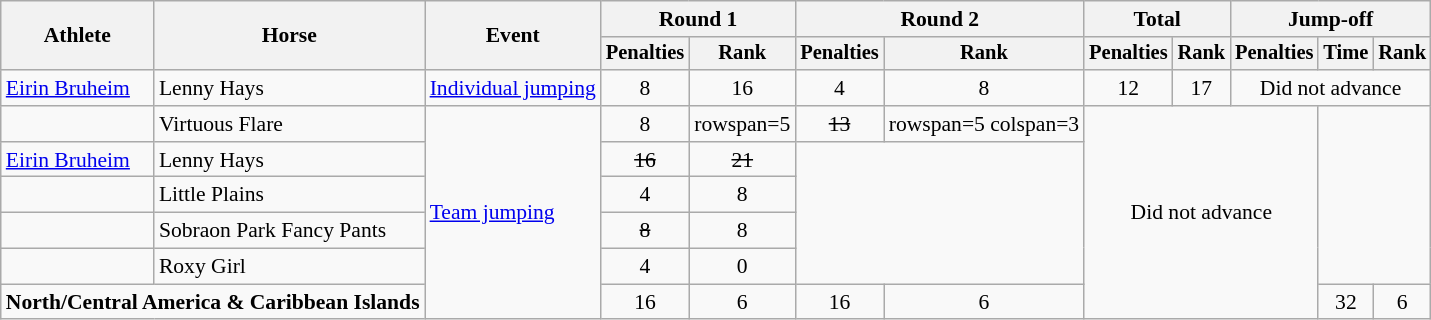<table class=wikitable style=font-size:90%;text-align:center>
<tr>
<th rowspan=2>Athlete</th>
<th rowspan=2>Horse</th>
<th rowspan=2>Event</th>
<th colspan=2>Round 1</th>
<th colspan=2>Round 2</th>
<th colspan=2>Total</th>
<th colspan=3>Jump-off</th>
</tr>
<tr style=font-size:95%>
<th>Penalties</th>
<th>Rank</th>
<th>Penalties</th>
<th>Rank</th>
<th>Penalties</th>
<th>Rank</th>
<th>Penalties</th>
<th>Time</th>
<th>Rank</th>
</tr>
<tr>
<td align=left><a href='#'>Eirin Bruheim</a></td>
<td align=left>Lenny Hays</td>
<td align=left><a href='#'>Individual jumping</a></td>
<td>8</td>
<td>16</td>
<td>4</td>
<td>8</td>
<td>12</td>
<td>17</td>
<td colspan=3>Did not advance</td>
</tr>
<tr>
<td align=left></td>
<td align=left>Virtuous Flare</td>
<td align=left rowspan=6><a href='#'>Team jumping</a></td>
<td>8</td>
<td>rowspan=5 </td>
<td><s>13</s></td>
<td>rowspan=5 colspan=3 </td>
<td colspan=3 rowspan=6>Did not advance</td>
</tr>
<tr>
<td align=left><a href='#'>Eirin Bruheim</a></td>
<td align=left>Lenny Hays</td>
<td><s>16</s></td>
<td><s>21</s></td>
</tr>
<tr>
<td align=left></td>
<td align=left>Little Plains</td>
<td>4</td>
<td>8</td>
</tr>
<tr>
<td align=left></td>
<td align=left>Sobraon Park Fancy Pants</td>
<td><s>8</s></td>
<td>8</td>
</tr>
<tr>
<td align=left></td>
<td align=left>Roxy Girl</td>
<td>4</td>
<td>0</td>
</tr>
<tr>
<td align=left colspan=2><strong>North/Central America & Caribbean Islands</strong></td>
<td>16</td>
<td>6</td>
<td>16</td>
<td>6</td>
<td>32</td>
<td>6</td>
</tr>
</table>
